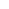<table class="toccolours" style="font-size:88%; background:#fff">
<tr>
<td></td>
</tr>
</table>
